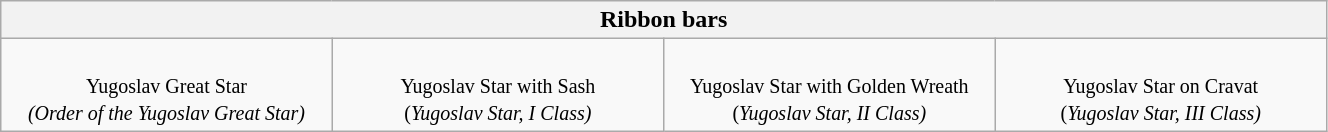<table class="wikitable" align="center" width="70%">
<tr>
<th colspan="4">Ribbon bars</th>
</tr>
<tr>
<td width="20%" valign="center" align="center"><br><small>Yugoslav Great Star</small><br><small><em>(Order of the Yugoslav Great Star)</em></small></td>
<td width="20%" valign="center" align="center"><br><small>Yugoslav Star with Sash</small><br><small>(<em>Yugoslav Star, I Class)</em></small></td>
<td width="20%" valign="center" align="center"><br><small>Yugoslav Star with Golden Wreath</small><br><small>(<em>Yugoslav Star, II Class)</em></small></td>
<td width="20%" valign="center" align="center"><br><small>Yugoslav Star on Cravat</small><br><small>(<em>Yugoslav Star, III Class)</em></small></td>
</tr>
</table>
